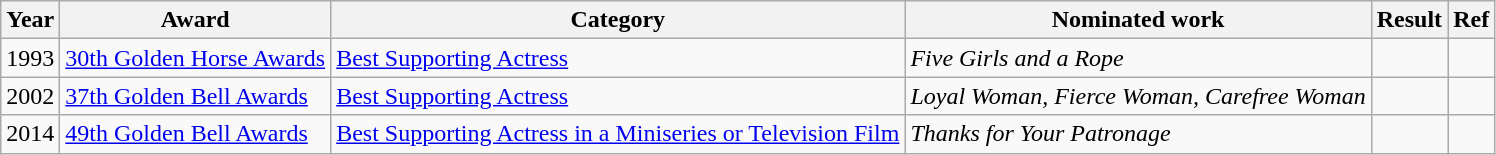<table class="wikitable sortable">
<tr>
<th>Year</th>
<th>Award</th>
<th>Category</th>
<th>Nominated work</th>
<th>Result</th>
<th>Ref</th>
</tr>
<tr>
<td>1993</td>
<td><a href='#'>30th Golden Horse Awards</a></td>
<td><a href='#'>Best Supporting Actress</a></td>
<td><em>Five Girls and a Rope</em></td>
<td></td>
<td></td>
</tr>
<tr>
<td>2002</td>
<td><a href='#'>37th Golden Bell Awards</a></td>
<td><a href='#'>Best Supporting Actress</a></td>
<td><em>Loyal Woman, Fierce Woman, Carefree Woman</em></td>
<td></td>
<td></td>
</tr>
<tr>
<td>2014</td>
<td><a href='#'>49th Golden Bell Awards</a></td>
<td><a href='#'>Best Supporting Actress in a Miniseries or Television Film</a></td>
<td><em>Thanks for Your Patronage</em></td>
<td></td>
<td></td>
</tr>
</table>
